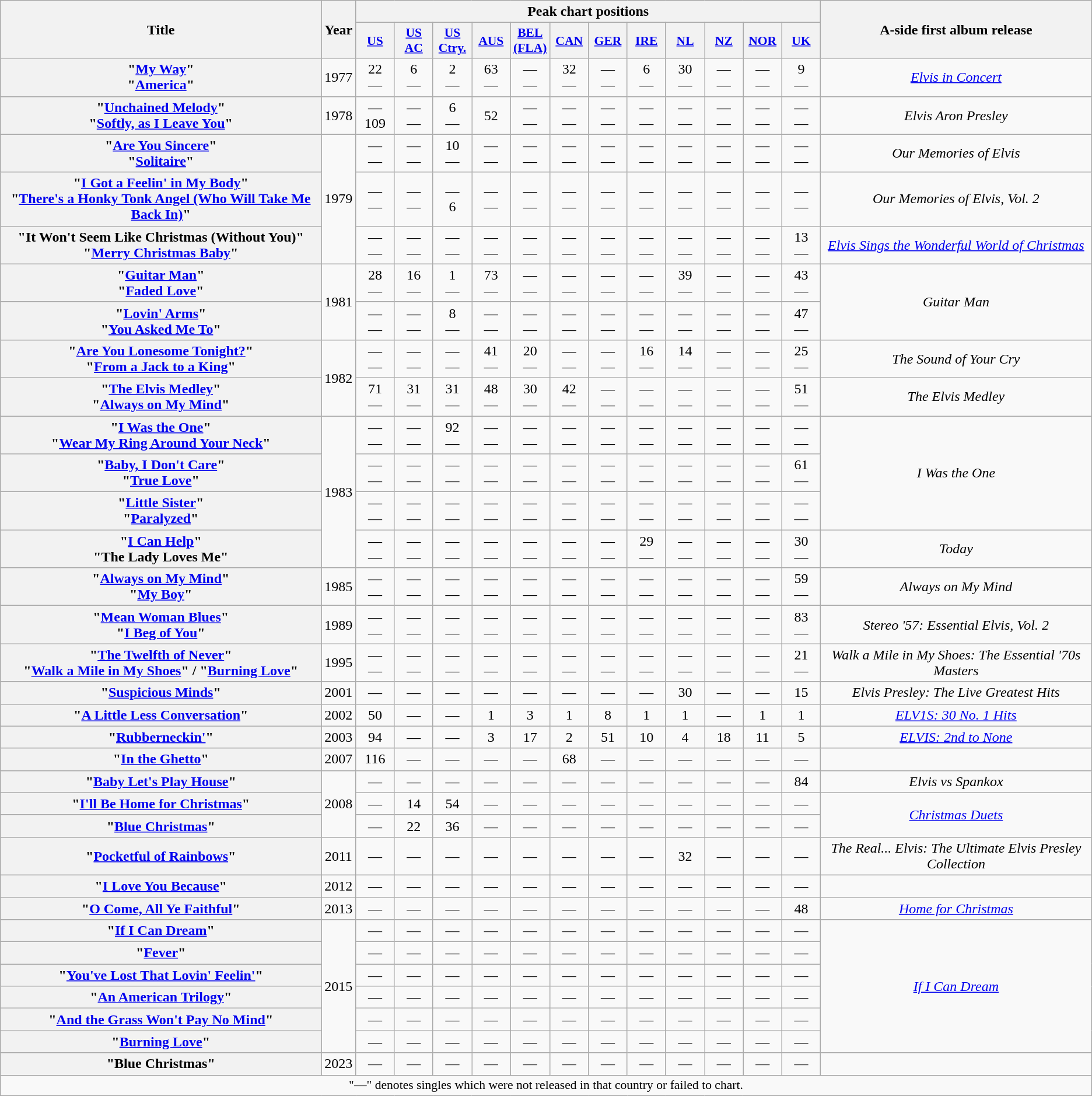<table class="wikitable plainrowheaders" style="text-align:center;">
<tr>
<th rowspan="2">Title<br></th>
<th rowspan="2">Year</th>
<th colspan="12">Peak chart positions</th>
<th rowspan="2">A-side first album release</th>
</tr>
<tr>
<th scope="col" style="width:2.6em;font-size:90%;"><a href='#'>US</a><br></th>
<th scope="col" style="width:2.6em;font-size:90%;"><a href='#'>US<br>AC</a><br></th>
<th scope="col" style="width:2.6em;font-size:90%;"><a href='#'>US<br>Ctry.</a><br></th>
<th scope="col" style="width:2.6em;font-size:90%;"><a href='#'>AUS</a><br></th>
<th scope="col" style="width:2.6em;font-size:90%;"><a href='#'>BEL<br>(FLA)</a><br></th>
<th scope="col" style="width:2.6em;font-size:90%;"><a href='#'>CAN</a><br></th>
<th scope="col" style="width:2.6em;font-size:90%;"><a href='#'>GER</a><br></th>
<th scope="col" style="width:2.6em;font-size:90%;"><a href='#'>IRE</a><br></th>
<th scope="col" style="width:2.6em;font-size:90%;"><a href='#'>NL</a><br></th>
<th scope="col" style="width:2.6em;font-size:90%;"><a href='#'>NZ</a><br></th>
<th scope="col" style="width:2.6em;font-size:90%;"><a href='#'>NOR</a><br></th>
<th scope="col" style="width:2.6em;font-size:90%;"><a href='#'>UK</a><br></th>
</tr>
<tr>
<th scope="row">"<a href='#'>My Way</a>" <br>"<a href='#'>America</a>"</th>
<td>1977</td>
<td>22<br>—</td>
<td>6<br>—</td>
<td>2<br>—</td>
<td>63<br>—</td>
<td>—<br>—</td>
<td>32<br>—</td>
<td>—<br>—</td>
<td>6<br>—</td>
<td>30<br>—</td>
<td>—<br>—</td>
<td>—<br>—</td>
<td>9<br>—</td>
<td><em><a href='#'>Elvis in Concert</a></em></td>
</tr>
<tr>
<th scope="row">"<a href='#'>Unchained Melody</a>" <br>"<a href='#'>Softly, as I Leave You</a>"</th>
<td>1978</td>
<td>—<br>109</td>
<td>—<br>—</td>
<td>6<br>—</td>
<td>52</td>
<td>—<br>—</td>
<td><em></em>—<br>—</td>
<td>—<br>—</td>
<td>—<br>—</td>
<td>—<br>—</td>
<td>—<br>—</td>
<td>—<br>—</td>
<td>—<br>—</td>
<td><em>Elvis Aron Presley</em></td>
</tr>
<tr>
<th scope="row">"<a href='#'>Are You Sincere</a>" <br>"<a href='#'>Solitaire</a>"</th>
<td rowspan="3">1979</td>
<td>—<br>—</td>
<td>—<br>—</td>
<td>10<br>—</td>
<td>—<br>—</td>
<td>—<br>—</td>
<td>—<br>—</td>
<td>—<br>—</td>
<td>—<br>—</td>
<td>—<br>—</td>
<td>—<br>—</td>
<td>—<br>—</td>
<td>—<br>—</td>
<td><em>Our Memories of Elvis</em></td>
</tr>
<tr>
<th scope="row">"<a href='#'>I Got a Feelin' in My Body</a>" <br>"<a href='#'>There's a Honky Tonk Angel (Who Will Take Me Back In)</a>"</th>
<td>—<br>—</td>
<td>—<br>—</td>
<td>—<br>6</td>
<td>—<br>—</td>
<td>—<br>—</td>
<td>—<br>—</td>
<td>—<br>—</td>
<td>—<br>—</td>
<td>—<br>—</td>
<td>—<br>—</td>
<td>—<br>—</td>
<td>—<br>—</td>
<td><em>Our Memories of Elvis, Vol. 2</em></td>
</tr>
<tr>
<th scope="row">"It Won't Seem Like Christmas (Without You)"<br>"<a href='#'>Merry Christmas Baby</a>"</th>
<td>—<br>—</td>
<td>—<br>—</td>
<td>—<br>—</td>
<td>—<br>—</td>
<td>—<br>—</td>
<td>—<br>—</td>
<td>—<br>—</td>
<td>—<br>—</td>
<td>—<br>—</td>
<td>—<br>—</td>
<td>—<br>—</td>
<td>13<br>—</td>
<td><em><a href='#'>Elvis Sings the Wonderful World of Christmas</a></em></td>
</tr>
<tr>
<th scope="row">"<a href='#'>Guitar Man</a>" <br>"<a href='#'>Faded Love</a>"</th>
<td rowspan="2">1981</td>
<td>28<br>—</td>
<td>16<br>—</td>
<td>1<br>—</td>
<td>73<br>—</td>
<td>—<br>—</td>
<td>—<br>—</td>
<td>—<br>—</td>
<td>—<br>—</td>
<td>39<br>—</td>
<td>—<br>—</td>
<td>—<br>—</td>
<td>43<br>—</td>
<td rowspan="2"><em>Guitar Man</em></td>
</tr>
<tr>
<th scope="row">"<a href='#'>Lovin' Arms</a>" <br>"<a href='#'>You Asked Me To</a>"</th>
<td>—<br>—</td>
<td>—<br>—</td>
<td>8<br>—</td>
<td>—<br>—</td>
<td>—<br>—</td>
<td>—<br>—</td>
<td>—<br>—</td>
<td>—<br>—</td>
<td>—<br>—</td>
<td>—<br>—</td>
<td>—<br>—</td>
<td>47<br>—</td>
</tr>
<tr>
<th scope="row">"<a href='#'>Are You Lonesome Tonight?</a>" <br>"<a href='#'>From a Jack to a King</a>"</th>
<td rowspan="2">1982</td>
<td>—<br>—</td>
<td>—<br>—</td>
<td>—<br>—</td>
<td>41<br>—</td>
<td>20<br>—</td>
<td>—<br>—</td>
<td>—<br>—</td>
<td>16<br>—</td>
<td>14<br>—</td>
<td>—<br>—</td>
<td>—<br>—</td>
<td>25<br>—</td>
<td><em>The Sound of Your Cry</em></td>
</tr>
<tr>
<th scope="row">"<a href='#'>The Elvis Medley</a>"<br>"<a href='#'>Always on My Mind</a>"</th>
<td>71<br>—</td>
<td>31<br>—</td>
<td>31<br>—</td>
<td>48<br>—</td>
<td>30<br>—</td>
<td>42<br>—</td>
<td>—<br>—</td>
<td>—<br>—</td>
<td>—<br>—</td>
<td>—<br>—</td>
<td>—<br>—</td>
<td>51<br>—</td>
<td><em>The Elvis Medley</em></td>
</tr>
<tr>
<th scope="row">"<a href='#'>I Was the One</a>" <br>"<a href='#'>Wear My Ring Around Your Neck</a>"</th>
<td rowspan="4">1983</td>
<td>—<br>—</td>
<td>—<br>—</td>
<td>92<br>—</td>
<td>—<br>—</td>
<td>—<br>—</td>
<td>—<br>—</td>
<td>—<br>—</td>
<td>—<br>—</td>
<td>—<br>—</td>
<td>—<br>—</td>
<td>—<br>—</td>
<td>—<br>—</td>
<td rowspan="3"><em>I Was the One</em></td>
</tr>
<tr>
<th scope="row">"<a href='#'>Baby, I Don't Care</a>"<br>"<a href='#'>True Love</a>"</th>
<td>—<br>—</td>
<td>—<br>—</td>
<td>—<br>—</td>
<td>—<br>—</td>
<td>—<br>—</td>
<td>—<br>—</td>
<td>—<br>—</td>
<td>—<br>—</td>
<td>—<br>—</td>
<td>—<br>—</td>
<td>—<br>—</td>
<td>61<br>—</td>
</tr>
<tr>
<th scope="row">"<a href='#'>Little Sister</a>" <br>"<a href='#'>Paralyzed</a>"</th>
<td>—<br>—</td>
<td>—<br>—</td>
<td>—<br>—</td>
<td>—<br>—</td>
<td>—<br>—</td>
<td>—<br>—</td>
<td>—<br>—</td>
<td>—<br>—</td>
<td>—<br>—</td>
<td>—<br>—</td>
<td>—<br>—</td>
<td>—<br>—</td>
</tr>
<tr>
<th scope="row">"<a href='#'>I Can Help</a>"<br>"The Lady Loves Me"</th>
<td>—<br>—</td>
<td>—<br>—</td>
<td>—<br>—</td>
<td>—<br>—</td>
<td>—<br>—</td>
<td>—<br>—</td>
<td>—<br>—</td>
<td>29<br>—</td>
<td>—<br>—</td>
<td>—<br>—</td>
<td>—<br>—</td>
<td>30<br>—</td>
<td><em>Today</em></td>
</tr>
<tr>
<th scope="row">"<a href='#'>Always on My Mind</a>" <br>"<a href='#'>My Boy</a>"</th>
<td>1985</td>
<td>—<br>—</td>
<td>—<br>—</td>
<td>—<br>—</td>
<td>—<br>—</td>
<td>—<br>—</td>
<td>—<br>—</td>
<td>—<br>—</td>
<td>—<br>—</td>
<td>—<br>—</td>
<td>—<br>—</td>
<td>—<br>—</td>
<td>59<br>—</td>
<td><em>Always on My Mind</em></td>
</tr>
<tr>
<th scope="row">"<a href='#'>Mean Woman Blues</a>" <br>"<a href='#'>I Beg of You</a>"</th>
<td>1989</td>
<td>—<br>—</td>
<td>—<br>—</td>
<td>—<br>—</td>
<td>—<br>—</td>
<td>—<br>—</td>
<td>—<br>—</td>
<td>—<br>—</td>
<td>—<br>—</td>
<td>—<br>—</td>
<td>—<br>—</td>
<td>—<br>—</td>
<td>83<br>—</td>
<td><em>Stereo '57: Essential Elvis, Vol. 2</em></td>
</tr>
<tr>
<th scope="row">"<a href='#'>The Twelfth of Never</a>" <br>"<a href='#'>Walk a Mile in My Shoes</a>" / "<a href='#'>Burning Love</a>"</th>
<td>1995</td>
<td>—<br>—</td>
<td>—<br>—</td>
<td>—<br>—</td>
<td>—<br>—</td>
<td>—<br>—</td>
<td>—<br>—</td>
<td>—<br>—</td>
<td>—<br>—</td>
<td>—<br>—</td>
<td>—<br>—</td>
<td>—<br>—</td>
<td>21<br>—</td>
<td><em>Walk a Mile in My Shoes: The Essential '70s Masters</em></td>
</tr>
<tr>
<th scope="row">"<a href='#'>Suspicious Minds</a>" </th>
<td>2001</td>
<td>—</td>
<td>—</td>
<td>—</td>
<td>—</td>
<td>—</td>
<td>—</td>
<td>—</td>
<td>—</td>
<td>30</td>
<td>—</td>
<td>—</td>
<td>15</td>
<td><em>Elvis Presley: The Live Greatest Hits</em></td>
</tr>
<tr>
<th scope="row">"<a href='#'>A Little Less Conversation</a>" </th>
<td>2002</td>
<td>50</td>
<td>—</td>
<td>—</td>
<td>1</td>
<td>3</td>
<td>1</td>
<td>8</td>
<td>1</td>
<td>1</td>
<td>—</td>
<td>1</td>
<td>1</td>
<td><em><a href='#'>ELV1S: 30 No. 1 Hits</a></em></td>
</tr>
<tr>
<th scope="row">"<a href='#'>Rubberneckin'</a>" </th>
<td>2003</td>
<td>94</td>
<td>—</td>
<td>—</td>
<td>3<em></em></td>
<td>17</td>
<td>2</td>
<td>51</td>
<td>10</td>
<td>4</td>
<td>18</td>
<td>11</td>
<td>5</td>
<td><em><a href='#'>ELVIS: 2nd to None</a></em></td>
</tr>
<tr>
<th scope="row">"<a href='#'>In the Ghetto</a>" </th>
<td>2007</td>
<td>116</td>
<td>—</td>
<td>—</td>
<td>—</td>
<td>—</td>
<td>68</td>
<td>—</td>
<td>—</td>
<td>—</td>
<td>—</td>
<td>—</td>
<td>—</td>
<td></td>
</tr>
<tr>
<th scope="row">"<a href='#'>Baby Let's Play House</a>" </th>
<td rowspan="3">2008</td>
<td>—</td>
<td>—</td>
<td>—</td>
<td>—</td>
<td>—</td>
<td>—</td>
<td>—</td>
<td>—</td>
<td>—</td>
<td>—</td>
<td>—</td>
<td>84</td>
<td><em>Elvis vs Spankox</em></td>
</tr>
<tr>
<th scope="row">"<a href='#'>I'll Be Home for Christmas</a>" </th>
<td>—</td>
<td>14</td>
<td>54</td>
<td>—</td>
<td>—</td>
<td>—</td>
<td>—</td>
<td>—</td>
<td>—</td>
<td>—</td>
<td>—</td>
<td>—</td>
<td rowspan="2"><em><a href='#'>Christmas Duets</a></em></td>
</tr>
<tr>
<th scope="row">"<a href='#'>Blue Christmas</a>" </th>
<td>—</td>
<td>22</td>
<td>36</td>
<td>—</td>
<td>—</td>
<td>—</td>
<td>—</td>
<td>—</td>
<td>—</td>
<td>—</td>
<td>—</td>
<td>—</td>
</tr>
<tr>
<th scope="row">"<a href='#'>Pocketful of Rainbows</a>" </th>
<td>2011</td>
<td>—</td>
<td>—</td>
<td>—</td>
<td>—</td>
<td>—</td>
<td>—</td>
<td>—</td>
<td>—</td>
<td>32</td>
<td>—</td>
<td>—</td>
<td>—</td>
<td><em>The Real... Elvis: The Ultimate Elvis Presley Collection</em></td>
</tr>
<tr>
<th scope="row">"<a href='#'>I Love You Because</a>" </th>
<td>2012</td>
<td>—</td>
<td>—</td>
<td>—</td>
<td>—</td>
<td>—</td>
<td>—</td>
<td>—</td>
<td>—</td>
<td>—</td>
<td>—</td>
<td>—</td>
<td>—</td>
<td></td>
</tr>
<tr>
<th scope="row">"<a href='#'>O Come, All Ye Faithful</a>" </th>
<td>2013</td>
<td>—</td>
<td>—</td>
<td>—</td>
<td>—</td>
<td>—</td>
<td>—</td>
<td>—</td>
<td>—</td>
<td>—</td>
<td>—</td>
<td>—</td>
<td>48</td>
<td><em><a href='#'>Home for Christmas</a></em></td>
</tr>
<tr>
<th scope="row">"<a href='#'>If I Can Dream</a>"</th>
<td rowspan="6">2015</td>
<td>—</td>
<td>—</td>
<td>—</td>
<td>—</td>
<td>—</td>
<td>—</td>
<td>—</td>
<td>—</td>
<td>—</td>
<td>—</td>
<td>—</td>
<td>—</td>
<td rowspan="6"><em><a href='#'>If I Can Dream</a></em><br></td>
</tr>
<tr>
<th scope="row">"<a href='#'>Fever</a>" </th>
<td>—</td>
<td>—</td>
<td>—</td>
<td>—</td>
<td>—</td>
<td>—</td>
<td>—</td>
<td>—</td>
<td>—</td>
<td>—</td>
<td>—</td>
<td>—</td>
</tr>
<tr>
<th scope="row">"<a href='#'>You've Lost That Lovin' Feelin'</a>"</th>
<td>—</td>
<td>—</td>
<td>—</td>
<td>—</td>
<td>—</td>
<td>—</td>
<td>—</td>
<td>—</td>
<td>—</td>
<td>—</td>
<td>—</td>
<td>—</td>
</tr>
<tr>
<th scope="row">"<a href='#'>An American Trilogy</a>"</th>
<td>—</td>
<td>—</td>
<td>—</td>
<td>—</td>
<td>—</td>
<td>—</td>
<td>—</td>
<td>—</td>
<td>—</td>
<td>—</td>
<td>—</td>
<td>—</td>
</tr>
<tr>
<th scope="row">"<a href='#'>And the Grass Won't Pay No Mind</a>"</th>
<td>—</td>
<td>—</td>
<td>—</td>
<td>—</td>
<td>—</td>
<td>—</td>
<td>—</td>
<td>—</td>
<td>—</td>
<td>—</td>
<td>—</td>
<td>—</td>
</tr>
<tr>
<th scope="row">"<a href='#'>Burning Love</a>"</th>
<td>—</td>
<td>—</td>
<td>—</td>
<td>—</td>
<td>—</td>
<td>—</td>
<td>—</td>
<td>—</td>
<td>—</td>
<td>—</td>
<td>—</td>
<td>—</td>
</tr>
<tr>
<th scope="row">"Blue Christmas" </th>
<td>2023</td>
<td>—</td>
<td>—</td>
<td>—</td>
<td>—</td>
<td>—</td>
<td>—</td>
<td>—</td>
<td>—</td>
<td>—</td>
<td>—</td>
<td>—</td>
<td>—</td>
<td></td>
</tr>
<tr>
<td colspan="16" style="font-size:90%">"—" denotes singles which were not released in that country or failed to chart.</td>
</tr>
</table>
